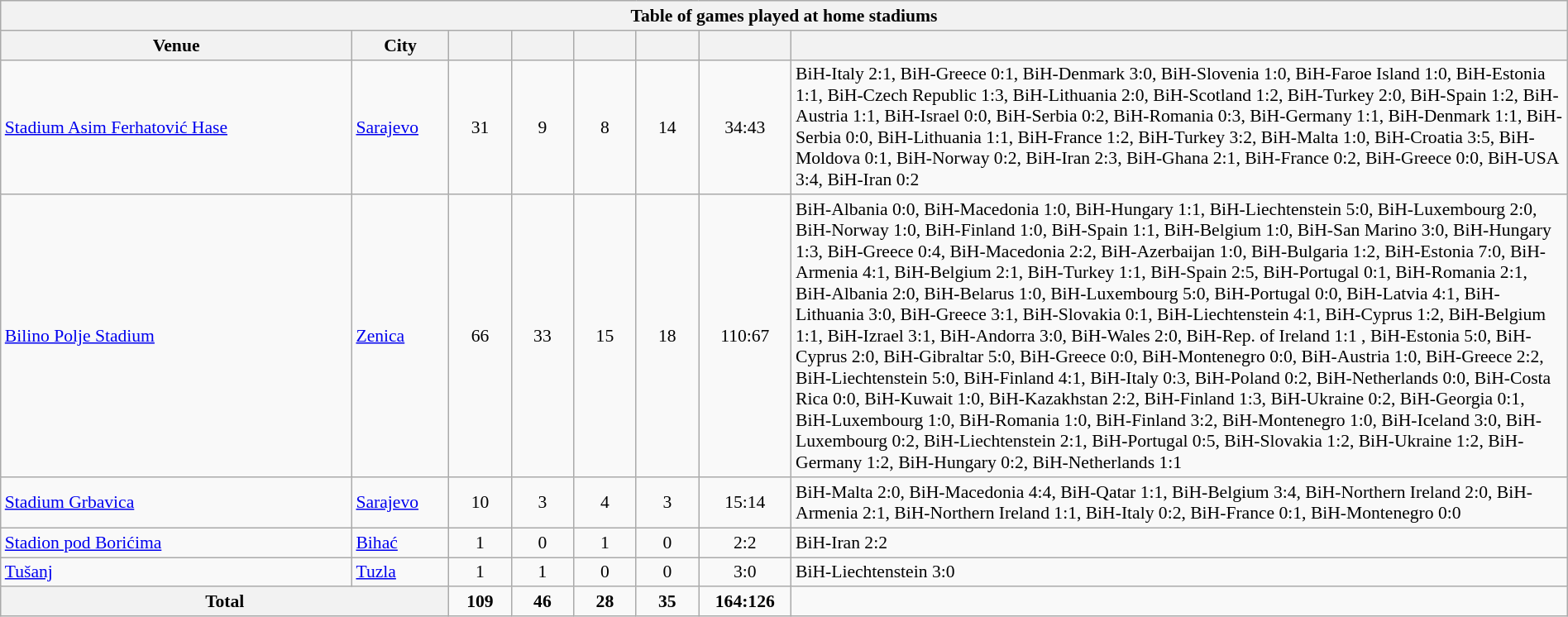<table class="wikitable sortable collapsible" style="font-size: 90%" width=100%>
<tr>
<th colspan="8"><strong>Table of games played at home stadiums</strong></th>
</tr>
<tr>
<th width=200>Venue</th>
<th width=30>City</th>
<th width=30></th>
<th width=30></th>
<th width=30></th>
<th width=30></th>
<th width=30></th>
<th width=450></th>
</tr>
<tr>
<td style="text-align:left;"><a href='#'>Stadium Asim Ferhatović Hase</a></td>
<td><a href='#'>Sarajevo</a></td>
<td align=center>31</td>
<td align=center>9</td>
<td align=center>8</td>
<td align=center>14</td>
<td align=center>34:43</td>
<td>BiH-Italy 2:1, BiH-Greece 0:1, BiH-Denmark 3:0, BiH-Slovenia 1:0, BiH-Faroe Island 1:0, BiH-Estonia 1:1, BiH-Czech Republic 1:3, BiH-Lithuania 2:0, BiH-Scotland 1:2, BiH-Turkey 2:0, BiH-Spain 1:2, BiH-Austria 1:1, BiH-Israel 0:0, BiH-Serbia 0:2, BiH-Romania 0:3, BiH-Germany 1:1, BiH-Denmark 1:1, BiH-Serbia 0:0, BiH-Lithuania 1:1, BiH-France 1:2, BiH-Turkey 3:2, BiH-Malta 1:0, BiH-Croatia 3:5, BiH-Moldova 0:1, BiH-Norway 0:2, BiH-Iran 2:3, BiH-Ghana 2:1, BiH-France 0:2, BiH-Greece 0:0, BiH-USA 3:4, BiH-Iran 0:2</td>
</tr>
<tr>
<td style="text-align:left;"><a href='#'>Bilino Polje Stadium</a></td>
<td><a href='#'>Zenica</a></td>
<td align=center>66</td>
<td align=center>33</td>
<td align=center>15</td>
<td align=center>18</td>
<td align=center>110:67</td>
<td>BiH-Albania 0:0, BiH-Macedonia 1:0, BiH-Hungary 1:1, BiH-Liechtenstein 5:0, BiH-Luxembourg 2:0, BiH-Norway 1:0, BiH-Finland 1:0, BiH-Spain 1:1, BiH-Belgium 1:0, BiH-San Marino 3:0, BiH-Hungary 1:3, BiH-Greece 0:4, BiH-Macedonia 2:2, BiH-Azerbaijan 1:0, BiH-Bulgaria 1:2, BiH-Estonia 7:0, BiH-Armenia 4:1, BiH-Belgium 2:1, BiH-Turkey 1:1, BiH-Spain 2:5, BiH-Portugal 0:1, BiH-Romania 2:1, BiH-Albania 2:0, BiH-Belarus 1:0, BiH-Luxembourg 5:0, BiH-Portugal 0:0, BiH-Latvia 4:1, BiH-Lithuania 3:0, BiH-Greece 3:1, BiH-Slovakia 0:1, BiH-Liechtenstein 4:1, BiH-Cyprus 1:2, BiH-Belgium 1:1, BiH-Izrael 3:1, BiH-Andorra 3:0, BiH-Wales 2:0, BiH-Rep. of Ireland 1:1 , BiH-Estonia 5:0, BiH-Cyprus 2:0, BiH-Gibraltar 5:0, BiH-Greece 0:0, BiH-Montenegro 0:0, BiH-Austria 1:0, BiH-Greece 2:2, BiH-Liechtenstein 5:0, BiH-Finland 4:1, BiH-Italy 0:3, BiH-Poland 0:2, BiH-Netherlands 0:0, BiH-Costa Rica 0:0, BiH-Kuwait 1:0, BiH-Kazakhstan 2:2, BiH-Finland 1:3, BiH-Ukraine 0:2, BiH-Georgia 0:1, BiH-Luxembourg 1:0, BiH-Romania 1:0, BiH-Finland 3:2, BiH-Montenegro 1:0, BiH-Iceland 3:0, BiH-Luxembourg 0:2, BiH-Liechtenstein 2:1, BiH-Portugal 0:5, BiH-Slovakia 1:2, BiH-Ukraine 1:2, BiH-Germany 1:2, BiH-Hungary 0:2, BiH-Netherlands 1:1</td>
</tr>
<tr>
<td style="text-align:left;"><a href='#'>Stadium Grbavica</a></td>
<td><a href='#'>Sarajevo</a></td>
<td align=center>10</td>
<td align=center>3</td>
<td align=center>4</td>
<td align=center>3</td>
<td align=center>15:14</td>
<td>BiH-Malta 2:0, BiH-Macedonia 4:4, BiH-Qatar 1:1, BiH-Belgium 3:4, BiH-Northern Ireland 2:0, BiH-Armenia 2:1, BiH-Northern Ireland 1:1, BiH-Italy 0:2, BiH-France 0:1, BiH-Montenegro 0:0</td>
</tr>
<tr>
<td style="text-align:left;"><a href='#'>Stadion pod Borićima</a></td>
<td><a href='#'>Bihać</a></td>
<td align=center>1</td>
<td align=center>0</td>
<td align=center>1</td>
<td align=center>0</td>
<td align=center>2:2</td>
<td>BiH-Iran 2:2</td>
</tr>
<tr>
<td style="text-align:left;"><a href='#'>Tušanj</a></td>
<td><a href='#'>Tuzla</a></td>
<td align=center>1</td>
<td align=center>1</td>
<td align=center>0</td>
<td align=center>0</td>
<td align=center>3:0</td>
<td>BiH-Liechtenstein 3:0</td>
</tr>
<tr>
<th colspan="2"><strong>Total</strong></th>
<td align=center><strong>109</strong></td>
<td align=center><strong>46</strong></td>
<td align=center><strong>28</strong></td>
<td align=center><strong>35</strong></td>
<td align=center><strong>164:126</strong></td>
<td></td>
</tr>
</table>
